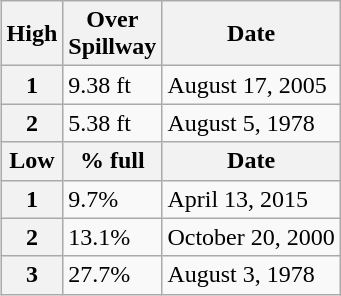<table border="1" class="wikitable" align="right">
<tr>
<th>High</th>
<th>Over<br>Spillway</th>
<th>Date</th>
</tr>
<tr>
<th>1</th>
<td>9.38 ft</td>
<td>August 17, 2005</td>
</tr>
<tr>
<th>2</th>
<td>5.38 ft</td>
<td>August 5, 1978</td>
</tr>
<tr>
<th>Low</th>
<th>% full</th>
<th>Date</th>
</tr>
<tr>
<th>1</th>
<td>9.7%</td>
<td>April 13, 2015</td>
</tr>
<tr>
<th>2</th>
<td>13.1%</td>
<td>October 20, 2000</td>
</tr>
<tr>
<th>3</th>
<td>27.7%</td>
<td>August 3, 1978</td>
</tr>
</table>
